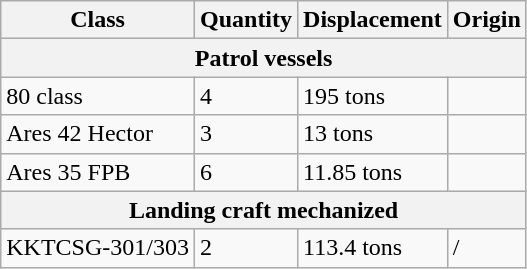<table class="wikitable">
<tr>
<th>Class</th>
<th>Quantity</th>
<th>Displacement</th>
<th>Origin</th>
</tr>
<tr>
<th colspan="4">Patrol vessels</th>
</tr>
<tr>
<td>80 class</td>
<td>4</td>
<td>195 tons</td>
<td></td>
</tr>
<tr>
<td>Ares 42 Hector</td>
<td>3</td>
<td>13 tons</td>
<td></td>
</tr>
<tr>
<td>Ares 35 FPB</td>
<td>6</td>
<td>11.85 tons</td>
<td></td>
</tr>
<tr>
<th colspan="4">Landing craft mechanized</th>
</tr>
<tr>
<td>KKTCSG-301/303</td>
<td>2</td>
<td>113.4 tons</td>
<td>/</td>
</tr>
</table>
